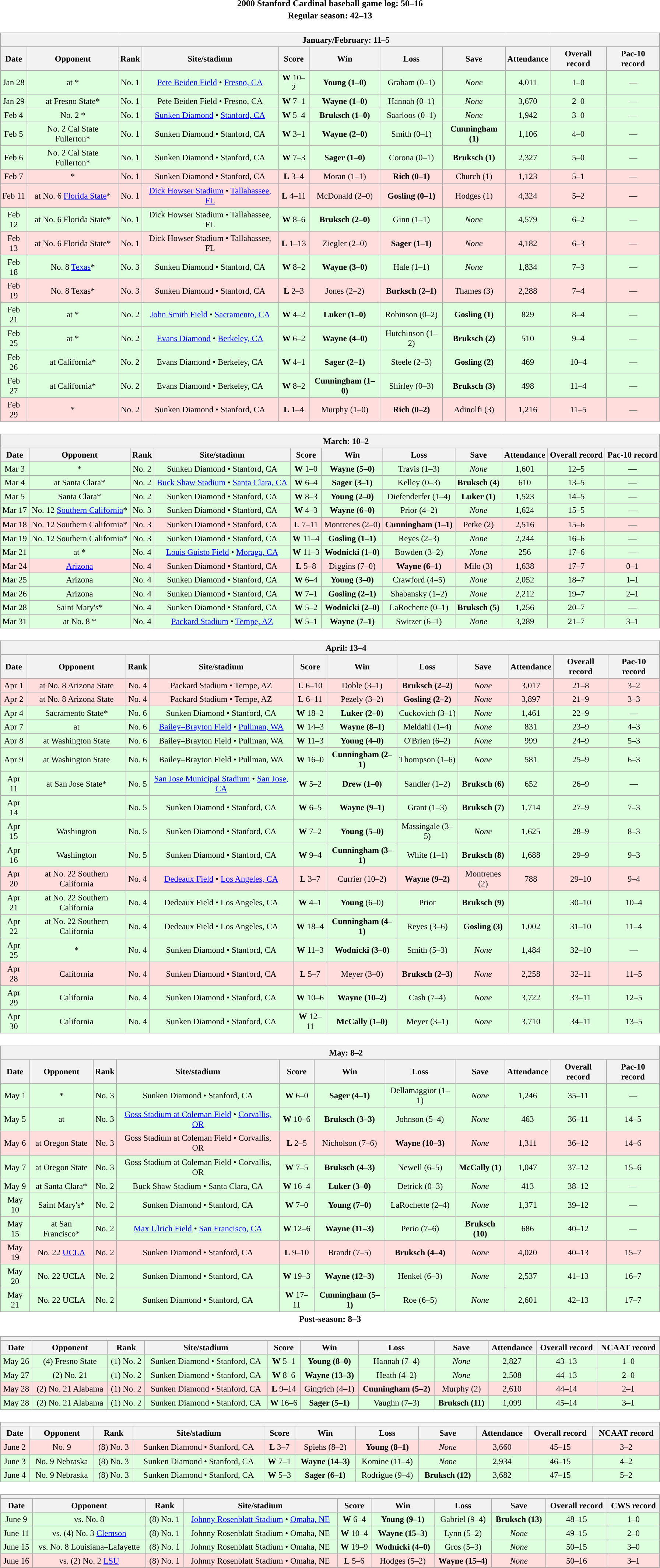<table class="toccolours" width=95% style="clear:both; margin:1.5em auto; text-align:center;">
<tr>
<th colspan=2>2000 Stanford Cardinal baseball game log: 50–16</th>
</tr>
<tr>
<th colspan=2>Regular season: 42–13</th>
</tr>
<tr valign="top">
<td><br><table class="wikitable collapsible collapsed" style="margin:auto; width:100%; text-align:center; font-size:95%">
<tr>
<th colspan=12 style="padding-left:4em;">January/February: 11–5</th>
</tr>
<tr>
<th>Date</th>
<th>Opponent</th>
<th>Rank</th>
<th>Site/stadium</th>
<th>Score</th>
<th>Win</th>
<th>Loss</th>
<th>Save</th>
<th>Attendance</th>
<th>Overall record</th>
<th>Pac-10 record</th>
</tr>
<tr bgcolor=#ddffdd>
<td>Jan 28</td>
<td>at *</td>
<td>No. 1</td>
<td><a href='#'>Pete Beiden Field</a> • <a href='#'>Fresno, CA</a></td>
<td><strong>W</strong> 10–2</td>
<td><strong>Young (1–0)</strong></td>
<td>Graham (0–1)</td>
<td><em>None</em></td>
<td>4,011</td>
<td>1–0</td>
<td>—</td>
</tr>
<tr bgcolor=#ddffdd>
<td>Jan 29</td>
<td>at Fresno State*</td>
<td>No. 1</td>
<td>Pete Beiden Field • Fresno, CA</td>
<td><strong>W</strong> 7–1</td>
<td><strong>Wayne (1–0)</strong></td>
<td>Hannah (0–1)</td>
<td><em>None</em></td>
<td>3,670</td>
<td>2–0</td>
<td>—</td>
</tr>
<tr bgcolor=#ddffdd>
<td>Feb 4</td>
<td>No. 2 *</td>
<td>No. 1</td>
<td><a href='#'>Sunken Diamond</a> • <a href='#'>Stanford, CA</a></td>
<td><strong>W</strong> 5–4</td>
<td><strong>Bruksch (1–0)</strong></td>
<td>Saarloos (0–1)</td>
<td><em>None</em></td>
<td>1,942</td>
<td>3–0</td>
<td>—</td>
</tr>
<tr bgcolor=#ddffdd>
<td>Feb 5</td>
<td>No. 2 Cal State Fullerton*</td>
<td>No. 1</td>
<td>Sunken Diamond • Stanford, CA</td>
<td><strong>W</strong> 3–1</td>
<td><strong>Wayne (2–0)</strong></td>
<td>Smith (0–1)</td>
<td><strong>Cunningham (1)</strong></td>
<td>1,106</td>
<td>4–0</td>
<td>—</td>
</tr>
<tr bgcolor=#ddffdd>
<td>Feb 6</td>
<td>No. 2 Cal State Fullerton*</td>
<td>No. 1</td>
<td>Sunken Diamond • Stanford, CA</td>
<td><strong>W</strong> 7–3</td>
<td><strong>Sager (1–0)</strong></td>
<td>Corona (0–1)</td>
<td><strong>Bruksch (1)</strong></td>
<td>2,327</td>
<td>5–0</td>
<td>—</td>
</tr>
<tr bgcolor=#ffdddd>
<td>Feb 7</td>
<td>*</td>
<td>No. 1</td>
<td>Sunken Diamond • Stanford, CA</td>
<td><strong>L</strong> 3–4</td>
<td>Moran (1–1)</td>
<td><strong>Rich (0–1)</strong></td>
<td>Church (1)</td>
<td>1,123</td>
<td>5–1</td>
<td>—</td>
</tr>
<tr bgcolor=#ffdddd>
<td>Feb 11</td>
<td>at No. 6 <a href='#'>Florida State</a>*</td>
<td>No. 1</td>
<td><a href='#'>Dick Howser Stadium</a> • <a href='#'>Tallahassee, FL</a></td>
<td><strong>L</strong> 4–11</td>
<td>McDonald (2–0)</td>
<td><strong>Gosling (0–1)</strong></td>
<td>Hodges (1)</td>
<td>4,324</td>
<td>5–2</td>
<td>—</td>
</tr>
<tr bgcolor=#ddffdd>
<td>Feb 12</td>
<td>at No. 6 Florida State*</td>
<td>No. 1</td>
<td>Dick Howser Stadium • Tallahassee, FL</td>
<td><strong>W</strong> 8–6</td>
<td><strong>Bruksch (2–0)</strong></td>
<td>Ginn (1–1)</td>
<td><em>None</em></td>
<td>4,579</td>
<td>6–2</td>
<td>—</td>
</tr>
<tr bgcolor=#ffdddd>
<td>Feb 13</td>
<td>at No. 6 Florida State*</td>
<td>No. 1</td>
<td>Dick Howser Stadium • Tallahassee, FL</td>
<td><strong>L</strong> 1–13</td>
<td>Ziegler (2–0)</td>
<td><strong>Sager (1–1)</strong></td>
<td><em>None</em></td>
<td>4,182</td>
<td>6–3</td>
<td>—</td>
</tr>
<tr bgcolor=#ddffdd>
<td>Feb 18</td>
<td>No. 8 <a href='#'>Texas</a>*</td>
<td>No. 3</td>
<td>Sunken Diamond • Stanford, CA</td>
<td><strong>W</strong> 8–2</td>
<td><strong>Wayne (3–0)</strong></td>
<td>Hale (1–1)</td>
<td><em>None</em></td>
<td>1,834</td>
<td>7–3</td>
<td>—</td>
</tr>
<tr bgcolor=#ffdddd>
<td>Feb 19</td>
<td>No. 8 Texas*</td>
<td>No. 3</td>
<td>Sunken Diamond • Stanford, CA</td>
<td><strong>L</strong> 2–3</td>
<td>Jones (2–2)</td>
<td><strong>Burksch (2–1)</strong></td>
<td>Thames (3)</td>
<td>2,288</td>
<td>7–4</td>
<td>—</td>
</tr>
<tr bgcolor=#ddffdd>
<td>Feb 21</td>
<td>at *</td>
<td>No. 2</td>
<td><a href='#'>John Smith Field</a> • <a href='#'>Sacramento, CA</a></td>
<td><strong>W</strong> 4–2</td>
<td><strong>Luker (1–0)</strong></td>
<td>Robinson (0–2)</td>
<td><strong>Gosling (1)</strong></td>
<td>829</td>
<td>8–4</td>
<td>—</td>
</tr>
<tr bgcolor=#ddffdd>
<td>Feb 25</td>
<td>at *</td>
<td>No. 2</td>
<td><a href='#'>Evans Diamond</a> • <a href='#'>Berkeley, CA</a></td>
<td><strong>W</strong> 6–2</td>
<td><strong>Wayne (4–0)</strong></td>
<td>Hutchinson (1–2)</td>
<td><strong>Bruksch (2)</strong></td>
<td>510</td>
<td>9–4</td>
<td>—</td>
</tr>
<tr bgcolor=#ddffdd>
<td>Feb 26</td>
<td>at California*</td>
<td>No. 2</td>
<td>Evans Diamond • Berkeley, CA</td>
<td><strong>W</strong> 4–1</td>
<td><strong>Sager (2–1)</strong></td>
<td>Steele (2–3)</td>
<td><strong>Gosling (2)</strong></td>
<td>469</td>
<td>10–4</td>
<td>—</td>
</tr>
<tr bgcolor=#ddffdd>
<td>Feb 27</td>
<td>at California*</td>
<td>No. 2</td>
<td>Evans Diamond • Berkeley, CA</td>
<td><strong>W</strong> 8–2</td>
<td><strong>Cunningham (1–0)</strong></td>
<td>Shirley (0–3)</td>
<td><strong>Bruksch (3)</strong></td>
<td>498</td>
<td>11–4</td>
<td>—</td>
</tr>
<tr bgcolor=#ffdddd>
<td>Feb 29</td>
<td>*</td>
<td>No. 2</td>
<td>Sunken Diamond • Stanford, CA</td>
<td><strong>L</strong> 1–4</td>
<td>Murphy (1–0)</td>
<td><strong>Rich (0–2)</strong></td>
<td>Adinolfi (3)</td>
<td>1,216</td>
<td>11–5</td>
<td>—</td>
</tr>
</table>
</td>
</tr>
<tr>
<td><br><table class="wikitable collapsible collapsed" style="margin:auto; width:100%; text-align:center; font-size:95%">
<tr>
<th colspan=12 style="padding-left:4em;">March: 10–2</th>
</tr>
<tr>
<th>Date</th>
<th>Opponent</th>
<th>Rank</th>
<th>Site/stadium</th>
<th>Score</th>
<th>Win</th>
<th>Loss</th>
<th>Save</th>
<th>Attendance</th>
<th>Overall record</th>
<th>Pac-10 record</th>
</tr>
<tr bgcolor=#ddffdd>
<td>Mar 3</td>
<td>*</td>
<td>No. 2</td>
<td>Sunken Diamond • Stanford, CA</td>
<td><strong>W</strong> 1–0</td>
<td><strong>Wayne (5–0)</strong></td>
<td>Travis (1–3)</td>
<td><em>None</em></td>
<td>1,601</td>
<td>12–5</td>
<td>—</td>
</tr>
<tr bgcolor=#ddffdd>
<td>Mar 4</td>
<td>at Santa Clara*</td>
<td>No. 2</td>
<td><a href='#'>Buck Shaw Stadium</a> • <a href='#'>Santa Clara, CA</a></td>
<td><strong>W</strong> 6–4</td>
<td><strong>Sager (3–1)</strong></td>
<td>Kelley (0–3)</td>
<td><strong>Bruksch (4)</strong></td>
<td>610</td>
<td>13–5</td>
<td>—</td>
</tr>
<tr bgcolor=#ddffdd>
<td>Mar 5</td>
<td>Santa Clara*</td>
<td>No. 2</td>
<td>Sunken Diamond • Stanford, CA</td>
<td><strong>W</strong> 8–3</td>
<td><strong>Young (2–0)</strong></td>
<td>Diefenderfer (1–4)</td>
<td><strong>Luker (1)</strong></td>
<td>1,523</td>
<td>14–5</td>
<td>—</td>
</tr>
<tr bgcolor=#ddffdd>
<td>Mar 17</td>
<td>No. 12 <a href='#'>Southern California</a>*</td>
<td>No. 3</td>
<td>Sunken Diamond • Stanford, CA</td>
<td><strong>W</strong> 4–3</td>
<td><strong>Wayne (6–0)</strong></td>
<td>Prior (4–2)</td>
<td><em>None</em></td>
<td>1,624</td>
<td>15–5</td>
<td>—</td>
</tr>
<tr bgcolor=#ffdddd>
<td>Mar 18</td>
<td>No. 12 Southern California*</td>
<td>No. 3</td>
<td>Sunken Diamond • Stanford, CA</td>
<td><strong>L</strong> 7–11</td>
<td>Montrenes (2–0)</td>
<td><strong>Cunningham (1–1)</strong></td>
<td>Petke (2)</td>
<td>2,516</td>
<td>15–6</td>
<td>—</td>
</tr>
<tr bgcolor=#ddffdd>
<td>Mar 19</td>
<td>No. 12 Southern California*</td>
<td>No. 3</td>
<td>Sunken Diamond • Stanford, CA</td>
<td><strong>W</strong> 11–4</td>
<td><strong>Gosling (1–1)</strong></td>
<td>Reyes (2–3)</td>
<td><em>None</em></td>
<td>2,244</td>
<td>16–6</td>
<td>—</td>
</tr>
<tr bgcolor=#ddffdd>
<td>Mar 21</td>
<td>at *</td>
<td>No. 4</td>
<td><a href='#'>Louis Guisto Field</a> • <a href='#'>Moraga, CA</a></td>
<td><strong>W</strong> 11–3</td>
<td><strong>Wodnicki (1–0)</strong></td>
<td>Bowden (3–2)</td>
<td><em>None</em></td>
<td>256</td>
<td>17–6</td>
<td>—</td>
</tr>
<tr bgcolor=#ffdddd>
<td>Mar 24</td>
<td><a href='#'>Arizona</a></td>
<td>No. 4</td>
<td>Sunken Diamond • Stanford, CA</td>
<td><strong>L</strong> 5–8</td>
<td>Diggins (7–0)</td>
<td><strong>Wayne (6–1)</strong></td>
<td>Milo (3)</td>
<td>1,638</td>
<td>17–7</td>
<td>0–1</td>
</tr>
<tr bgcolor=#ddffdd>
<td>Mar 25</td>
<td>Arizona</td>
<td>No. 4</td>
<td>Sunken Diamond • Stanford, CA</td>
<td><strong>W</strong> 6–4</td>
<td><strong>Young (3–0)</strong></td>
<td>Crawford (4–5)</td>
<td><em>None</em></td>
<td>2,052</td>
<td>18–7</td>
<td>1–1</td>
</tr>
<tr bgcolor=#ddffdd>
<td>Mar 26</td>
<td>Arizona</td>
<td>No. 4</td>
<td>Sunken Diamond • Stanford, CA</td>
<td><strong>W</strong> 7–1</td>
<td><strong>Gosling (2–1)</strong></td>
<td>Shabansky (1–2)</td>
<td><em>None</em></td>
<td>2,212</td>
<td>19–7</td>
<td>2–1</td>
</tr>
<tr bgcolor=#ddffdd>
<td>Mar 28</td>
<td>Saint Mary's*</td>
<td>No. 4</td>
<td>Sunken Diamond • Stanford, CA</td>
<td><strong>W</strong> 5–2</td>
<td><strong>Wodnicki (2–0)</strong></td>
<td>LaRochette (0–1)</td>
<td><strong>Bruksch (5)</strong></td>
<td>1,256</td>
<td>20–7</td>
<td>—</td>
</tr>
<tr bgcolor=#ddffdd>
<td>Mar 31</td>
<td>at No. 8 *</td>
<td>No. 4</td>
<td><a href='#'>Packard Stadium</a> • <a href='#'>Tempe, AZ</a></td>
<td><strong>W</strong> 5–1</td>
<td><strong>Wayne (7–1)</strong></td>
<td>Switzer (6–1)</td>
<td><em>None</em></td>
<td>3,289</td>
<td>21–7</td>
<td>3–1</td>
</tr>
</table>
</td>
</tr>
<tr>
<td><br><table class="wikitable collapsible collapsed" style="margin:auto; width:100%; text-align:center; font-size:95%">
<tr>
<th colspan=12 style="padding-left:4em;">April: 13–4</th>
</tr>
<tr>
<th>Date</th>
<th>Opponent</th>
<th>Rank</th>
<th>Site/stadium</th>
<th>Score</th>
<th>Win</th>
<th>Loss</th>
<th>Save</th>
<th>Attendance</th>
<th>Overall record</th>
<th>Pac-10 record</th>
</tr>
<tr bgcolor=#ffdddd>
<td>Apr 1</td>
<td>at No. 8 Arizona State</td>
<td>No. 4</td>
<td>Packard Stadium • Tempe, AZ</td>
<td><strong>L</strong> 6–10</td>
<td>Doble (3–1)</td>
<td><strong>Bruksch (2–2)</strong></td>
<td><em>None</em></td>
<td>3,017</td>
<td>21–8</td>
<td>3–2</td>
</tr>
<tr bgcolor=#ffdddd>
<td>Apr 2</td>
<td>at No. 8 Arizona State</td>
<td>No. 4</td>
<td>Packard Stadium • Tempe, AZ</td>
<td><strong>L</strong> 6–11</td>
<td>Pezely (3–2)</td>
<td><strong>Gosling (2–2)</strong></td>
<td><em>None</em></td>
<td>3,897</td>
<td>21–9</td>
<td>3–3</td>
</tr>
<tr bgcolor=#ddffdd>
<td>Apr 4</td>
<td>Sacramento State*</td>
<td>No. 6</td>
<td>Sunken Diamond • Stanford, CA</td>
<td><strong>W</strong> 18–2</td>
<td><strong>Luker (2–0)</strong></td>
<td>Cuckovich (3–1)</td>
<td><em>None</em></td>
<td>1,461</td>
<td>22–9</td>
<td>—</td>
</tr>
<tr bgcolor=#ddffdd>
<td>Apr 7</td>
<td>at </td>
<td>No. 6</td>
<td><a href='#'>Bailey–Brayton Field</a> • <a href='#'>Pullman, WA</a></td>
<td><strong>W</strong> 14–3</td>
<td><strong>Wayne (8–1)</strong></td>
<td>Meldahl (1–4)</td>
<td><em>None</em></td>
<td>831</td>
<td>23–9</td>
<td>4–3</td>
</tr>
<tr bgcolor=#ddffdd>
<td>Apr 8</td>
<td>at Washington State</td>
<td>No. 6</td>
<td>Bailey–Brayton Field • Pullman, WA</td>
<td><strong>W</strong> 11–3</td>
<td><strong>Young (4–0)</strong></td>
<td>O'Brien (6–2)</td>
<td><em>None</em></td>
<td>999</td>
<td>24–9</td>
<td>5–3</td>
</tr>
<tr bgcolor=#ddffdd>
<td>Apr 9</td>
<td>at Washington State</td>
<td>No. 6</td>
<td>Bailey–Brayton Field • Pullman, WA</td>
<td><strong>W</strong> 16–0</td>
<td><strong>Cunningham (2–1)</strong></td>
<td>Thompson (1–6)</td>
<td><em>None</em></td>
<td>581</td>
<td>25–9</td>
<td>6–3</td>
</tr>
<tr bgcolor=#ddffdd>
<td>Apr 11</td>
<td>at San Jose State*</td>
<td>No. 5</td>
<td><a href='#'>San Jose Municipal Stadium</a> • <a href='#'>San Jose, CA</a></td>
<td><strong>W</strong> 5–2</td>
<td><strong>Drew (1–0)</strong></td>
<td>Sandler (1–2)</td>
<td><strong>Bruksch (6)</strong></td>
<td>652</td>
<td>26–9</td>
<td>—</td>
</tr>
<tr bgcolor=#ddffdd>
<td>Apr 14</td>
<td></td>
<td>No. 5</td>
<td>Sunken Diamond • Stanford, CA</td>
<td><strong>W</strong> 6–5</td>
<td><strong>Wayne (9–1)</strong></td>
<td>Grant (1–3)</td>
<td><strong>Bruksch (7)</strong></td>
<td>1,714</td>
<td>27–9</td>
<td>7–3</td>
</tr>
<tr bgcolor=#ddffdd>
<td>Apr 15</td>
<td>Washington</td>
<td>No. 5</td>
<td>Sunken Diamond • Stanford, CA</td>
<td><strong>W</strong> 7–2</td>
<td><strong>Young (5–0)</strong></td>
<td>Massingale (3–5)</td>
<td><em>None</em></td>
<td>1,625</td>
<td>28–9</td>
<td>8–3</td>
</tr>
<tr bgcolor=#ddffdd>
<td>Apr 16</td>
<td>Washington</td>
<td>No. 5</td>
<td>Sunken Diamond • Stanford, CA</td>
<td><strong>W</strong> 9–4</td>
<td><strong>Cunningham (3–1)</strong></td>
<td>White (1–1)</td>
<td><strong>Bruksch (8)</strong></td>
<td>1,688</td>
<td>29–9</td>
<td>9–3</td>
</tr>
<tr bgcolor=#ffdddd>
<td>Apr 20</td>
<td>at No. 22 Southern California</td>
<td>No. 4</td>
<td><a href='#'>Dedeaux Field</a> • <a href='#'>Los Angeles, CA</a></td>
<td><strong>L</strong> 3–7</td>
<td>Currier (10–2)</td>
<td><strong>Wayne (9–2)</strong></td>
<td>Montrenes (2)</td>
<td>788</td>
<td>29–10</td>
<td>9–4</td>
</tr>
<tr bgcolor=#ddffdd>
<td>Apr 21</td>
<td>at No. 22 Southern California</td>
<td>No. 4</td>
<td>Dedeaux Field • Los Angeles, CA</td>
<td><strong>W</strong> 4–1</td>
<td><strong>Young</strong> (6–0)</td>
<td>Prior</td>
<td><strong>Bruksch (9)</strong></td>
<td></td>
<td>30–10</td>
<td>10–4</td>
</tr>
<tr bgcolor=#ddffdd>
<td>Apr 22</td>
<td>at No. 22 Southern California</td>
<td>No. 4</td>
<td>Dedeaux Field • Los Angeles, CA</td>
<td><strong>W</strong> 18–4</td>
<td><strong>Cunningham (4–1)</strong></td>
<td>Reyes (3–6)</td>
<td><strong>Gosling (3)</strong></td>
<td>1,002</td>
<td>31–10</td>
<td>11–4</td>
</tr>
<tr bgcolor=#ddffdd>
<td>Apr 25</td>
<td>*</td>
<td>No. 4</td>
<td>Sunken Diamond • Stanford, CA</td>
<td><strong>W</strong> 11–3</td>
<td><strong>Wodnicki (3–0)</strong></td>
<td>Smith (5–3)</td>
<td><em>None</em></td>
<td>1,484</td>
<td>32–10</td>
<td>—</td>
</tr>
<tr bgcolor=#ffdddd>
<td>Apr 28</td>
<td>California</td>
<td>No. 4</td>
<td>Sunken Diamond • Stanford, CA</td>
<td><strong>L</strong> 5–7</td>
<td>Meyer (3–0)</td>
<td><strong>Bruksch (2–3)</strong></td>
<td><em>None</em></td>
<td>2,258</td>
<td>32–11</td>
<td>11–5</td>
</tr>
<tr bgcolor=#ddffdd>
<td>Apr 29</td>
<td>California</td>
<td>No. 4</td>
<td>Sunken Diamond • Stanford, CA</td>
<td><strong>W</strong> 10–6</td>
<td><strong>Wayne (10–2)</strong></td>
<td>Cash (7–4)</td>
<td><em>None</em></td>
<td>3,722</td>
<td>33–11</td>
<td>12–5</td>
</tr>
<tr bgcolor=#ddffdd>
<td>Apr 30</td>
<td>California</td>
<td>No. 4</td>
<td>Sunken Diamond • Stanford, CA</td>
<td><strong>W</strong> 12–11</td>
<td><strong>McCally (1–0)</strong></td>
<td>Meyer (3–1)</td>
<td><em>None</em></td>
<td>3,710</td>
<td>34–11</td>
<td>13–5</td>
</tr>
</table>
</td>
</tr>
<tr>
<td><br><table class="wikitable collapsible collapsed" style="margin:auto; width:100%; text-align:center; font-size:95%">
<tr>
<th colspan=12 style="padding-left:4em;">May: 8–2</th>
</tr>
<tr>
<th>Date</th>
<th>Opponent</th>
<th>Rank</th>
<th>Site/stadium</th>
<th>Score</th>
<th>Win</th>
<th>Loss</th>
<th>Save</th>
<th>Attendance</th>
<th>Overall record</th>
<th>Pac-10 record</th>
</tr>
<tr bgcolor=#ddffdd>
<td>May 1</td>
<td>*</td>
<td>No. 3</td>
<td>Sunken Diamond • Stanford, CA</td>
<td><strong>W</strong> 6–0</td>
<td><strong>Sager (4–1)</strong></td>
<td>Dellamaggior (1–1)</td>
<td><em>None</em></td>
<td>1,246</td>
<td>35–11</td>
<td>—</td>
</tr>
<tr bgcolor=#ddffdd>
<td>May 5</td>
<td>at </td>
<td>No. 3</td>
<td><a href='#'>Goss Stadium at Coleman Field</a> • <a href='#'>Corvallis, OR</a></td>
<td><strong>W</strong> 10–6</td>
<td><strong>Bruksch (3–3)</strong></td>
<td>Johnson (5–4)</td>
<td><em>None</em></td>
<td>463</td>
<td>36–11</td>
<td>14–5</td>
</tr>
<tr bgcolor=#ffdddd>
<td>May 6</td>
<td>at Oregon State</td>
<td>No. 3</td>
<td>Goss Stadium at Coleman Field • Corvallis, OR</td>
<td><strong>L</strong> 2–5</td>
<td>Nicholson (7–6)</td>
<td><strong>Wayne (10–3)</strong></td>
<td><em>None</em></td>
<td>1,311</td>
<td>36–12</td>
<td>14–6</td>
</tr>
<tr bgcolor=#ddffdd>
<td>May 7</td>
<td>at Oregon State</td>
<td>No. 3</td>
<td>Goss Stadium at Coleman Field • Corvallis, OR</td>
<td><strong>W</strong> 7–5</td>
<td><strong>Bruksch (4–3)</strong></td>
<td>Newell (6–5)</td>
<td><strong>McCally (1)</strong></td>
<td>1,047</td>
<td>37–12</td>
<td>15–6</td>
</tr>
<tr bgcolor=#ddffdd>
<td>May 9</td>
<td>at Santa Clara*</td>
<td>No. 2</td>
<td>Buck Shaw Stadium • Santa Clara, CA</td>
<td><strong>W</strong> 16–4</td>
<td><strong>Luker (3–0)</strong></td>
<td>Detrick (0–3)</td>
<td><em>None</em></td>
<td>413</td>
<td>38–12</td>
<td>—</td>
</tr>
<tr bgcolor=#ddffdd>
<td>May 10</td>
<td>Saint Mary's*</td>
<td>No. 2</td>
<td>Sunken Diamond • Stanford, CA</td>
<td><strong>W</strong> 7–0</td>
<td><strong>Young (7–0)</strong></td>
<td>LaRochette (2–4)</td>
<td><em>None</em></td>
<td>1,371</td>
<td>39–12</td>
<td>—</td>
</tr>
<tr bgcolor=#ddffdd>
<td>May 15</td>
<td>at San Francisco*</td>
<td>No. 2</td>
<td><a href='#'>Max Ulrich Field</a> • <a href='#'>San Francisco, CA</a></td>
<td><strong>W</strong> 12–6</td>
<td><strong>Wayne (11–3)</strong></td>
<td>Perio (7–6)</td>
<td><strong>Bruksch (10)</strong></td>
<td>686</td>
<td>40–12</td>
<td>—</td>
</tr>
<tr bgcolor=#ffdddd>
<td>May 19</td>
<td>No. 22 <a href='#'>UCLA</a></td>
<td>No. 2</td>
<td>Sunken Diamond • Stanford, CA</td>
<td><strong>L</strong> 9–10</td>
<td>Brandt (7–5)</td>
<td><strong>Bruksch (4–4)</strong></td>
<td><em>None</em></td>
<td>4,020</td>
<td>40–13</td>
<td>15–7</td>
</tr>
<tr bgcolor=#ddffdd>
<td>May 20</td>
<td>No. 22 UCLA</td>
<td>No. 2</td>
<td>Sunken Diamond • Stanford, CA</td>
<td><strong>W</strong> 19–3</td>
<td><strong>Wayne (12–3)</strong></td>
<td>Henkel (6–3)</td>
<td><em>None</em></td>
<td>2,537</td>
<td>41–13</td>
<td>16–7</td>
</tr>
<tr bgcolor=#ddffdd>
<td>May 21</td>
<td>No. 22 UCLA</td>
<td>No. 2</td>
<td>Sunken Diamond • Stanford, CA</td>
<td><strong>W</strong> 17–11</td>
<td><strong>Cunningham (5–1)</strong></td>
<td>Roe (6–5)</td>
<td><em>None</em></td>
<td>2,601</td>
<td>42–13</td>
<td>17–7</td>
</tr>
</table>
</td>
</tr>
<tr>
<th colspan=2>Post-season: 8–3</th>
</tr>
<tr>
<td><br><table class="wikitable collapsible collapsed" style="margin:auto; width:100%; text-align:center; font-size:95%">
<tr>
<th colspan=12 style="padding-left:4em;"></th>
</tr>
<tr>
<th>Date</th>
<th>Opponent</th>
<th>Rank</th>
<th>Site/stadium</th>
<th>Score</th>
<th>Win</th>
<th>Loss</th>
<th>Save</th>
<th>Attendance</th>
<th>Overall record</th>
<th>NCAAT record</th>
</tr>
<tr bgcolor=#ddffdd>
<td>May 26</td>
<td>(4) Fresno State</td>
<td>(1) No. 2</td>
<td>Sunken Diamond • Stanford, CA</td>
<td><strong>W</strong> 5–1</td>
<td><strong>Young (8–0)</strong></td>
<td>Hannah (7–4)</td>
<td><em>None</em></td>
<td>2,827</td>
<td>43–13</td>
<td>1–0</td>
</tr>
<tr bgcolor=#ddffdd>
<td>May 27</td>
<td>(2) No. 21 </td>
<td>(1) No. 2</td>
<td>Sunken Diamond • Stanford, CA</td>
<td><strong>W</strong> 8–6</td>
<td><strong>Wayne (13–3)</strong></td>
<td>Heath (4–2)</td>
<td><em>None</em></td>
<td>2,508</td>
<td>44–13</td>
<td>2–0</td>
</tr>
<tr bgcolor=#ffdddd>
<td>May 28</td>
<td>(2) No. 21 Alabama</td>
<td>(1) No. 2</td>
<td>Sunken Diamond • Stanford, CA</td>
<td><strong>L</strong> 9–14</td>
<td>Gingrich (4–1)</td>
<td><strong>Cunningham (5–2)</strong></td>
<td>Murphy (2)</td>
<td>2,610</td>
<td>44–14</td>
<td>2–1</td>
</tr>
<tr bgcolor=#ddffdd>
<td>May 28</td>
<td>(2) No. 21 Alabama</td>
<td>(1) No. 2</td>
<td>Sunken Diamond • Stanford, CA</td>
<td><strong>W</strong> 16–6</td>
<td><strong>Sager (5–1)</strong></td>
<td>Vaughn (7–3)</td>
<td><strong>Bruksch (11)</strong></td>
<td>1,099</td>
<td>45–14</td>
<td>3–1</td>
</tr>
</table>
</td>
</tr>
<tr>
<td><br><table class="wikitable collapsible collapsed" style="margin:auto; width:100%; text-align:center; font-size:95%">
<tr>
<th colspan=12 style="padding-left:4em;"></th>
</tr>
<tr>
<th>Date</th>
<th>Opponent</th>
<th>Rank</th>
<th>Site/stadium</th>
<th>Score</th>
<th>Win</th>
<th>Loss</th>
<th>Save</th>
<th>Attendance</th>
<th>Overall record</th>
<th>NCAAT record</th>
</tr>
<tr bgcolor=#ffdddd>
<td>June 2</td>
<td>No. 9 </td>
<td>(8) No. 3</td>
<td>Sunken Diamond • Stanford, CA</td>
<td><strong>L</strong> 3–7</td>
<td>Spiehs (8–2)</td>
<td><strong>Young (8–1)</strong></td>
<td><em>None</em></td>
<td>3,660</td>
<td>45–15</td>
<td>3–2</td>
</tr>
<tr bgcolor=#ddffdd>
<td>June 3</td>
<td>No. 9 Nebraska</td>
<td>(8) No. 3</td>
<td>Sunken Diamond • Stanford, CA</td>
<td><strong>W</strong> 7–1</td>
<td><strong>Wayne (14–3)</strong></td>
<td>Komine (11–4)</td>
<td><em>None</em></td>
<td>2,934</td>
<td>46–15</td>
<td>4–2</td>
</tr>
<tr bgcolor=#ddffdd>
<td>June 4</td>
<td>No. 9 Nebraska</td>
<td>(8) No. 3</td>
<td>Sunken Diamond • Stanford, CA</td>
<td><strong>W</strong> 5–3</td>
<td><strong>Sager (6–1)</strong></td>
<td>Rodrigue (9–4)</td>
<td><strong>Bruksch (12)</strong></td>
<td>3,682</td>
<td>47–15</td>
<td>5–2</td>
</tr>
</table>
</td>
</tr>
<tr>
<td><br><table class="wikitable collapsible collapsed" style="margin:auto; width:100%; text-align:center; font-size:95%">
<tr>
<th colspan=12 style="padding-left:4em;"></th>
</tr>
<tr>
<th>Date</th>
<th>Opponent</th>
<th>Rank</th>
<th>Site/stadium</th>
<th>Score</th>
<th>Win</th>
<th>Loss</th>
<th>Save</th>
<th>Overall record</th>
<th>CWS record</th>
</tr>
<tr bgcolor=#ddffdd>
<td>June 9</td>
<td>vs. No. 8 </td>
<td>(8) No. 1</td>
<td><a href='#'>Johnny Rosenblatt Stadium</a> • <a href='#'>Omaha, NE</a></td>
<td><strong>W</strong> 6–4</td>
<td><strong>Young (9–1)</strong></td>
<td>Gabriel (9–4)</td>
<td><strong>Bruksch (13)</strong></td>
<td>48–15</td>
<td>1–0</td>
</tr>
<tr bgcolor=#ddffdd>
<td>June 11</td>
<td>vs. (4) No. 3 <a href='#'>Clemson</a></td>
<td>(8) No. 1</td>
<td>Johnny Rosenblatt Stadium • Omaha, NE</td>
<td><strong>W</strong> 10–4</td>
<td><strong>Wayne (15–3)</strong></td>
<td>Lynn (5–2)</td>
<td><em>None</em></td>
<td>49–15</td>
<td>2–0</td>
</tr>
<tr bgcolor=#ddffdd>
<td>June 15</td>
<td>vs. No. 8 Louisiana–Lafayette</td>
<td>(8) No. 1</td>
<td>Johnny Rosenblatt Stadium • Omaha, NE</td>
<td><strong>W</strong> 19–9</td>
<td><strong>Wodnicki (4–0)</strong></td>
<td>Gros (5–3)</td>
<td><em>None</em></td>
<td>50–15</td>
<td>3–0</td>
</tr>
<tr bgcolor=#ffdddd>
<td>June 16</td>
<td>vs. (2) No. 2 <a href='#'>LSU</a></td>
<td>(8) No. 1</td>
<td>Johnny Rosenblatt Stadium • Omaha, NE</td>
<td><strong>L</strong> 5–6</td>
<td>Hodges (5–2)</td>
<td><strong>Wayne (15–4)</strong></td>
<td><em>None</em></td>
<td>50–16</td>
<td>3–1</td>
</tr>
</table>
</td>
</tr>
</table>
